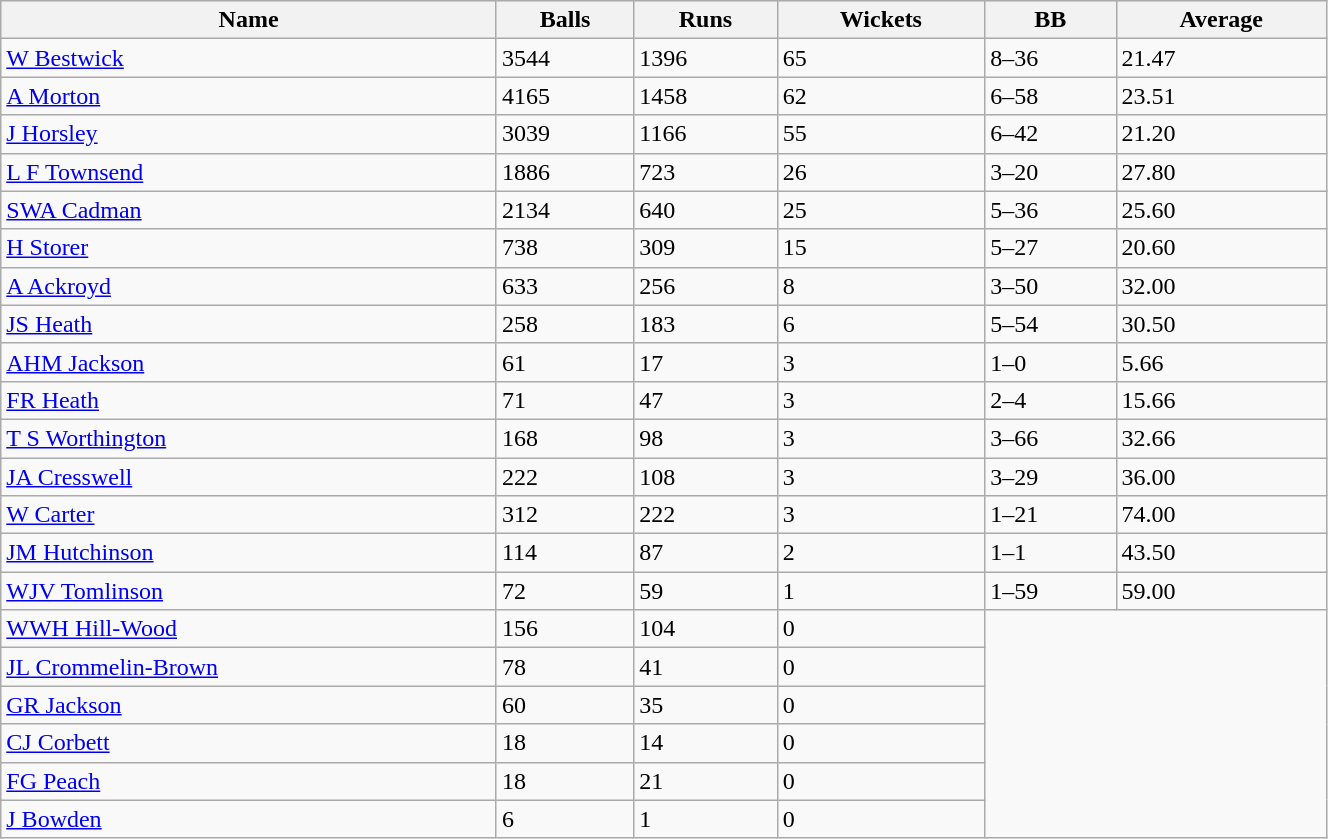<table class="wikitable sortable" style="width:70%;">
<tr style="background:#efefef;">
<th>Name</th>
<th>Balls</th>
<th>Runs</th>
<th>Wickets</th>
<th>BB</th>
<th>Average</th>
</tr>
<tr>
<td><a href='#'>W Bestwick</a></td>
<td>3544</td>
<td>1396</td>
<td>65</td>
<td>8–36</td>
<td>21.47</td>
</tr>
<tr>
<td><a href='#'>A Morton</a></td>
<td>4165</td>
<td>1458</td>
<td>62</td>
<td>6–58</td>
<td>23.51</td>
</tr>
<tr>
<td><a href='#'>J Horsley</a></td>
<td>3039</td>
<td>1166</td>
<td>55</td>
<td>6–42</td>
<td>21.20</td>
</tr>
<tr>
<td><a href='#'>L F Townsend</a></td>
<td>1886</td>
<td>723</td>
<td>26</td>
<td>3–20</td>
<td>27.80</td>
</tr>
<tr>
<td><a href='#'>SWA Cadman</a></td>
<td>2134</td>
<td>640</td>
<td>25</td>
<td>5–36</td>
<td>25.60</td>
</tr>
<tr>
<td><a href='#'>H Storer</a></td>
<td>738</td>
<td>309</td>
<td>15</td>
<td>5–27</td>
<td>20.60</td>
</tr>
<tr>
<td><a href='#'>A Ackroyd</a></td>
<td>633</td>
<td>256</td>
<td>8</td>
<td>3–50</td>
<td>32.00</td>
</tr>
<tr>
<td><a href='#'>JS Heath</a></td>
<td>258</td>
<td>183</td>
<td>6</td>
<td>5–54</td>
<td>30.50</td>
</tr>
<tr>
<td><a href='#'>AHM Jackson</a></td>
<td>61</td>
<td>17</td>
<td>3</td>
<td>1–0</td>
<td>5.66</td>
</tr>
<tr>
<td><a href='#'>FR Heath</a></td>
<td>71</td>
<td>47</td>
<td>3</td>
<td>2–4</td>
<td>15.66</td>
</tr>
<tr>
<td><a href='#'>T S Worthington</a></td>
<td>168</td>
<td>98</td>
<td>3</td>
<td>3–66</td>
<td>32.66</td>
</tr>
<tr>
<td><a href='#'>JA Cresswell</a></td>
<td>222</td>
<td>108</td>
<td>3</td>
<td>3–29</td>
<td>36.00</td>
</tr>
<tr>
<td><a href='#'>W Carter</a></td>
<td>312</td>
<td>222</td>
<td>3</td>
<td>1–21</td>
<td>74.00</td>
</tr>
<tr>
<td><a href='#'>JM Hutchinson</a></td>
<td>114</td>
<td>87</td>
<td>2</td>
<td>1–1</td>
<td>43.50</td>
</tr>
<tr>
<td><a href='#'>WJV Tomlinson</a></td>
<td>72</td>
<td>59</td>
<td>1</td>
<td>1–59</td>
<td>59.00</td>
</tr>
<tr>
<td><a href='#'>WWH Hill-Wood</a></td>
<td>156</td>
<td>104</td>
<td>0</td>
</tr>
<tr>
<td><a href='#'>JL Crommelin-Brown</a></td>
<td>78</td>
<td>41</td>
<td>0</td>
</tr>
<tr>
<td><a href='#'>GR Jackson</a></td>
<td>60</td>
<td>35</td>
<td>0</td>
</tr>
<tr>
<td><a href='#'>CJ Corbett</a></td>
<td>18</td>
<td>14</td>
<td>0</td>
</tr>
<tr>
<td><a href='#'>FG Peach</a></td>
<td>18</td>
<td>21</td>
<td>0</td>
</tr>
<tr>
<td><a href='#'>J Bowden</a></td>
<td>6</td>
<td>1</td>
<td>0</td>
</tr>
</table>
